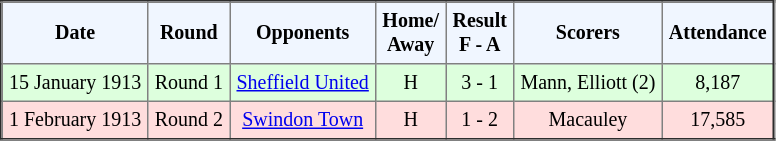<table border="2" cellpadding="4" style="border-collapse:collapse; text-align:center; font-size:smaller;">
<tr style="background:#f0f6ff;">
<th><strong>Date</strong></th>
<th><strong>Round</strong></th>
<th><strong>Opponents</strong></th>
<th><strong>Home/<br>Away</strong></th>
<th><strong>Result<br>F - A</strong></th>
<th><strong>Scorers</strong></th>
<th><strong>Attendance</strong></th>
</tr>
<tr bgcolor="#ddffdd">
<td>15 January 1913</td>
<td>Round 1</td>
<td><a href='#'>Sheffield United</a></td>
<td>H</td>
<td>3 - 1</td>
<td>Mann, Elliott (2)</td>
<td>8,187</td>
</tr>
<tr bgcolor="#ffdddd">
<td>1 February 1913</td>
<td>Round 2</td>
<td><a href='#'>Swindon Town</a></td>
<td>H</td>
<td>1 - 2</td>
<td>Macauley</td>
<td>17,585</td>
</tr>
</table>
